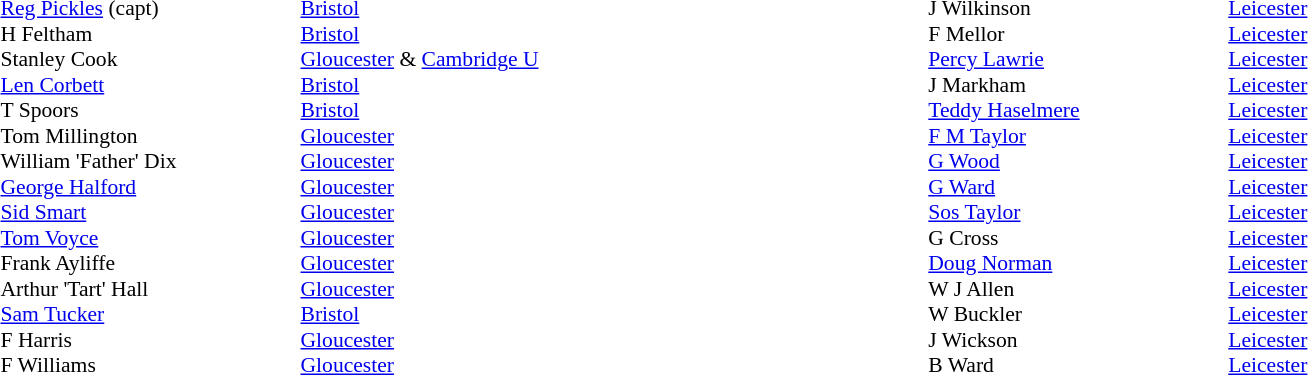<table width="80%">
<tr>
<td valign="top" width="50%"><br><table style="font-size: 90%" cellspacing="0" cellpadding="0">
<tr>
<th width="20"></th>
<th width="200"></th>
</tr>
<tr>
<td></td>
<td><a href='#'>Reg Pickles</a> (capt)</td>
<td><a href='#'>Bristol</a></td>
</tr>
<tr>
<td></td>
<td>H Feltham</td>
<td><a href='#'>Bristol</a></td>
</tr>
<tr>
<td></td>
<td>Stanley Cook</td>
<td><a href='#'>Gloucester</a> & <a href='#'>Cambridge U</a></td>
</tr>
<tr>
<td></td>
<td><a href='#'>Len Corbett</a></td>
<td><a href='#'>Bristol</a></td>
</tr>
<tr>
<td></td>
<td>T Spoors</td>
<td><a href='#'>Bristol</a></td>
</tr>
<tr>
<td></td>
<td>Tom Millington</td>
<td><a href='#'>Gloucester</a></td>
</tr>
<tr>
<td></td>
<td>William 'Father' Dix</td>
<td><a href='#'>Gloucester</a></td>
</tr>
<tr>
<td></td>
<td><a href='#'>George Halford</a></td>
<td><a href='#'>Gloucester</a></td>
</tr>
<tr>
<td></td>
<td><a href='#'>Sid Smart</a></td>
<td><a href='#'>Gloucester</a></td>
</tr>
<tr>
<td></td>
<td><a href='#'>Tom Voyce</a></td>
<td><a href='#'>Gloucester</a></td>
</tr>
<tr>
<td></td>
<td>Frank Ayliffe</td>
<td><a href='#'>Gloucester</a></td>
</tr>
<tr>
<td></td>
<td>Arthur 'Tart' Hall</td>
<td><a href='#'>Gloucester</a></td>
</tr>
<tr>
<td></td>
<td><a href='#'>Sam Tucker</a></td>
<td><a href='#'>Bristol</a></td>
</tr>
<tr>
<td></td>
<td>F Harris</td>
<td><a href='#'>Gloucester</a></td>
</tr>
<tr>
<td></td>
<td>F Williams</td>
<td><a href='#'>Gloucester</a></td>
</tr>
<tr>
</tr>
</table>
</td>
<td valign="top" width="50%"><br><table style="font-size: 90%" cellspacing="0" cellpadding="0" align="center">
<tr>
<th width="20"></th>
<th width="200"></th>
</tr>
<tr>
<td></td>
<td>J Wilkinson</td>
<td><a href='#'>Leicester</a></td>
</tr>
<tr>
<td></td>
<td>F Mellor</td>
<td><a href='#'>Leicester</a></td>
</tr>
<tr>
<td></td>
<td><a href='#'>Percy Lawrie</a></td>
<td><a href='#'>Leicester</a></td>
</tr>
<tr>
<td></td>
<td>J Markham</td>
<td><a href='#'>Leicester</a></td>
</tr>
<tr>
<td></td>
<td><a href='#'>Teddy Haselmere</a></td>
<td><a href='#'>Leicester</a></td>
</tr>
<tr>
<td></td>
<td><a href='#'>F M Taylor</a></td>
<td><a href='#'>Leicester</a></td>
</tr>
<tr>
<td></td>
<td><a href='#'>G Wood</a></td>
<td><a href='#'>Leicester</a></td>
</tr>
<tr>
<td></td>
<td><a href='#'>G Ward</a></td>
<td><a href='#'>Leicester</a></td>
</tr>
<tr>
<td></td>
<td><a href='#'>Sos Taylor</a></td>
<td><a href='#'>Leicester</a></td>
</tr>
<tr>
<td></td>
<td>G Cross</td>
<td><a href='#'>Leicester</a></td>
</tr>
<tr>
<td></td>
<td><a href='#'>Doug Norman</a></td>
<td><a href='#'>Leicester</a></td>
</tr>
<tr>
<td></td>
<td>W J Allen</td>
<td><a href='#'>Leicester</a></td>
</tr>
<tr>
<td></td>
<td>W Buckler</td>
<td><a href='#'>Leicester</a></td>
</tr>
<tr>
<td></td>
<td>J Wickson</td>
<td><a href='#'>Leicester</a></td>
</tr>
<tr>
<td></td>
<td>B Ward</td>
<td><a href='#'>Leicester</a></td>
</tr>
<tr>
</tr>
</table>
</td>
</tr>
</table>
